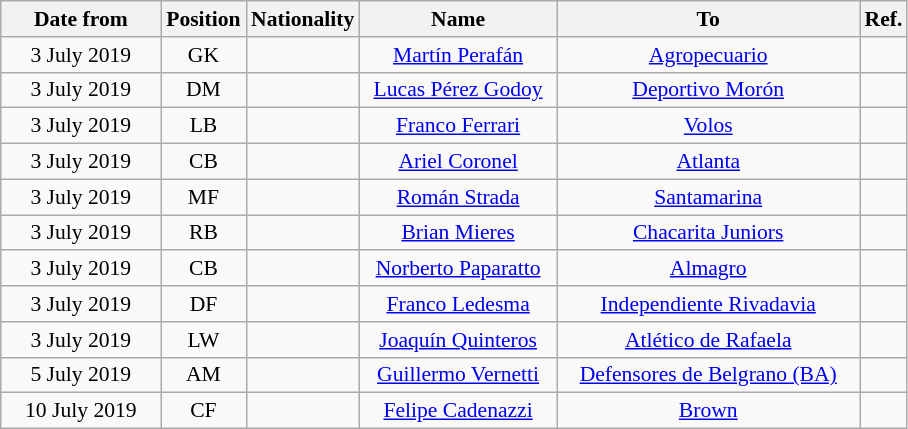<table class="wikitable" style="text-align:center; font-size:90%; ">
<tr>
<th style="background:#; color:#; width:100px;">Date from</th>
<th style="background:#; color:#; width:50px;">Position</th>
<th style="background:#; color:#; width:50px;">Nationality</th>
<th style="background:#; color:#; width:125px;">Name</th>
<th style="background:#; color:#; width:195px;">To</th>
<th style="background:#; color:#; width:25px;">Ref.</th>
</tr>
<tr>
<td>3 July 2019</td>
<td>GK</td>
<td></td>
<td><a href='#'>Martín Perafán</a></td>
<td> <a href='#'>Agropecuario</a></td>
<td></td>
</tr>
<tr>
<td>3 July 2019</td>
<td>DM</td>
<td></td>
<td><a href='#'>Lucas Pérez Godoy</a></td>
<td> <a href='#'>Deportivo Morón</a></td>
<td></td>
</tr>
<tr>
<td>3 July 2019</td>
<td>LB</td>
<td></td>
<td><a href='#'>Franco Ferrari</a></td>
<td> <a href='#'>Volos</a></td>
<td></td>
</tr>
<tr>
<td>3 July 2019</td>
<td>CB</td>
<td></td>
<td><a href='#'>Ariel Coronel</a></td>
<td> <a href='#'>Atlanta</a></td>
<td></td>
</tr>
<tr>
<td>3 July 2019</td>
<td>MF</td>
<td></td>
<td><a href='#'>Román Strada</a></td>
<td> <a href='#'>Santamarina</a></td>
<td></td>
</tr>
<tr>
<td>3 July 2019</td>
<td>RB</td>
<td></td>
<td><a href='#'>Brian Mieres</a></td>
<td> <a href='#'>Chacarita Juniors</a></td>
<td></td>
</tr>
<tr>
<td>3 July 2019</td>
<td>CB</td>
<td></td>
<td><a href='#'>Norberto Paparatto</a></td>
<td> <a href='#'>Almagro</a></td>
<td></td>
</tr>
<tr>
<td>3 July 2019</td>
<td>DF</td>
<td></td>
<td><a href='#'>Franco Ledesma</a></td>
<td> <a href='#'>Independiente Rivadavia</a></td>
<td></td>
</tr>
<tr>
<td>3 July 2019</td>
<td>LW</td>
<td></td>
<td><a href='#'>Joaquín Quinteros</a></td>
<td> <a href='#'>Atlético de Rafaela</a></td>
<td></td>
</tr>
<tr>
<td>5 July 2019</td>
<td>AM</td>
<td></td>
<td><a href='#'>Guillermo Vernetti</a></td>
<td> <a href='#'>Defensores de Belgrano (BA)</a></td>
<td></td>
</tr>
<tr>
<td>10 July 2019</td>
<td>CF</td>
<td></td>
<td><a href='#'>Felipe Cadenazzi</a></td>
<td> <a href='#'>Brown</a></td>
<td></td>
</tr>
</table>
